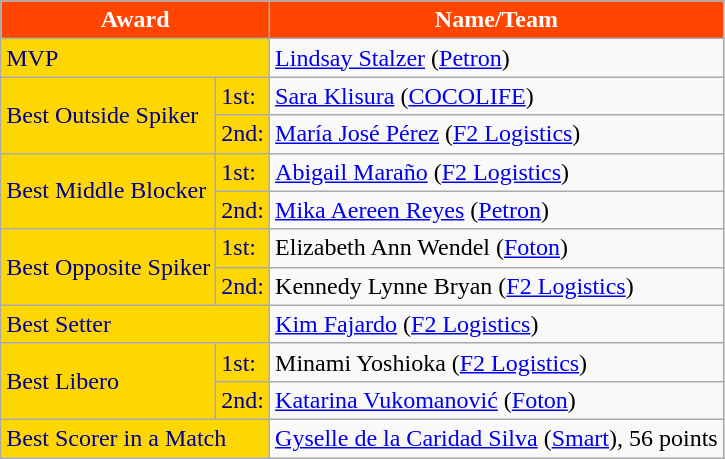<table class="wikitable">
<tr>
<th style="background:#FF4500; color:#FFFFFF;" colspan="2">Award</th>
<th style="background:#FF4500; color:#FFFFFF;">Name/Team</th>
</tr>
<tr>
<td style="background:#FFD700; color:#00008B;" colspan="2">MVP</td>
<td> <a href='#'>Lindsay Stalzer</a> (<a href='#'>Petron</a>)</td>
</tr>
<tr>
<td style="background:#FFD700; color:#00008B;" rowspan=2>Best Outside Spiker</td>
<td style="background:#FFD700; color:#00008B;">1st:</td>
<td> <a href='#'>Sara Klisura</a> (<a href='#'>COCOLIFE</a>)</td>
</tr>
<tr>
<td style="background:#FFD700; color:#00008B;">2nd:</td>
<td> <a href='#'>María José Pérez</a> (<a href='#'>F2 Logistics</a>)</td>
</tr>
<tr>
<td style="background:#FFD700; color:#00008B;" rowspan="2">Best Middle Blocker</td>
<td style="background:#FFD700; color:#00008B;">1st:</td>
<td> <a href='#'>Abigail Maraño</a> (<a href='#'>F2 Logistics</a>)</td>
</tr>
<tr>
<td style="background:#FFD700; color:#00008B;">2nd:</td>
<td> <a href='#'>Mika Aereen Reyes</a> (<a href='#'>Petron</a>)</td>
</tr>
<tr>
<td style="background:#FFD700; color:#00008B;" rowspan="2">Best Opposite Spiker</td>
<td style="background:#FFD700; color:#00008B;">1st:</td>
<td> Elizabeth Ann Wendel (<a href='#'>Foton</a>)</td>
</tr>
<tr>
<td style="background:#FFD700; color:#00008B;">2nd:</td>
<td> Kennedy Lynne Bryan (<a href='#'>F2 Logistics</a>)</td>
</tr>
<tr>
<td style="background:#FFD700; color:#00008B;" colspan="2">Best Setter</td>
<td> <a href='#'>Kim Fajardo</a> (<a href='#'>F2 Logistics</a>)</td>
</tr>
<tr>
<td style="background:#FFD700; color:#00008B;" rowspan="2">Best Libero</td>
<td style="background:#FFD700; color:#00008B;">1st:</td>
<td> Minami Yoshioka (<a href='#'>F2 Logistics</a>)</td>
</tr>
<tr>
<td style="background:#FFD700; color:#00008B;">2nd:</td>
<td> <a href='#'>Katarina Vukomanović</a> (<a href='#'>Foton</a>)</td>
</tr>
<tr>
<td style="background:#FFD700; color:#00008B;" colspan="2">Best Scorer in a Match</td>
<td> <a href='#'>Gyselle de la Caridad Silva</a> (<a href='#'>Smart</a>), 56 points</td>
</tr>
</table>
